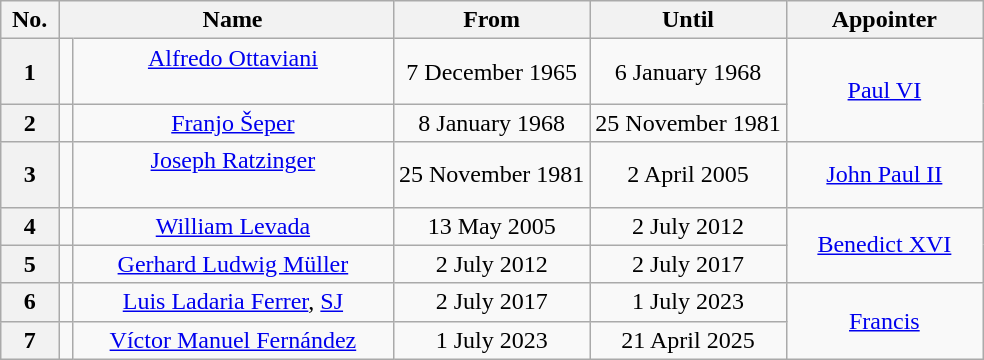<table class=wikitable style="font-size:100%; text-align:center;">
<tr>
<th scope="col">No.</th>
<th scope="col" style="border-right:none;"></th>
<th scope="col" style="border-left:none;">Name</th>
<th scope="col" style="width:20%;">From</th>
<th scope="col" style="width:20%;">Until</th>
<th scope="col" style="width:20%;">Appointer</th>
</tr>
<tr>
<th scope="row">1</th>
<td></td>
<td><a href='#'>Alfredo Ottaviani</a><br><br></td>
<td>7 December 1965</td>
<td>6 January 1968</td>
<td rowspan=2><a href='#'>Paul VI</a></td>
</tr>
<tr>
<th scope="row">2</th>
<td></td>
<td><a href='#'>Franjo Šeper</a><br></td>
<td>8 January 1968</td>
<td>25 November 1981</td>
</tr>
<tr>
<th scope="row">3</th>
<td></td>
<td><a href='#'>Joseph Ratzinger</a><br><br></td>
<td>25 November 1981</td>
<td>2 April 2005</td>
<td><a href='#'>John Paul II</a></td>
</tr>
<tr>
<th scope="row">4</th>
<td></td>
<td><a href='#'>William Levada</a><br></td>
<td>13 May 2005</td>
<td>2 July 2012</td>
<td rowspan=2><a href='#'>Benedict XVI</a></td>
</tr>
<tr>
<th scope="row">5</th>
<td></td>
<td><a href='#'>Gerhard Ludwig Müller</a><br></td>
<td>2 July 2012</td>
<td>2 July 2017</td>
</tr>
<tr>
<th scope="row">6</th>
<td></td>
<td><a href='#'>Luis Ladaria Ferrer</a>, <a href='#'>SJ</a><br></td>
<td>2 July 2017</td>
<td>1 July 2023</td>
<td rowspan=2><a href='#'>Francis</a></td>
</tr>
<tr>
<th scope="row">7</th>
<td></td>
<td><a href='#'>Víctor Manuel Fernández</a><br></td>
<td>1 July 2023</td>
<td>21 April 2025</td>
</tr>
</table>
